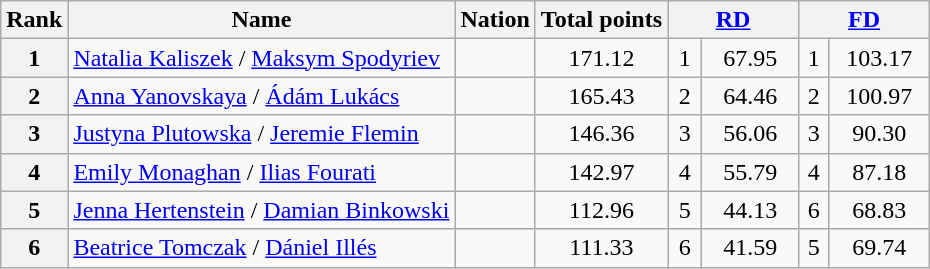<table class="wikitable sortable">
<tr>
<th>Rank</th>
<th>Name</th>
<th>Nation</th>
<th>Total points</th>
<th colspan=2 width=80px align=center><a href='#'>RD</a></th>
<th colspan=2 width=80px align=center><a href='#'>FD</a></th>
</tr>
<tr>
<th>1</th>
<td><a href='#'>Natalia Kaliszek</a> / <a href='#'>Maksym Spodyriev</a></td>
<td></td>
<td align=center>171.12</td>
<td align=center>1</td>
<td align=center>67.95</td>
<td align=center>1</td>
<td align=center>103.17</td>
</tr>
<tr>
<th>2</th>
<td><a href='#'>Anna Yanovskaya</a> / <a href='#'>Ádám Lukács</a></td>
<td></td>
<td align=center>165.43</td>
<td align=center>2</td>
<td align=center>64.46</td>
<td align=center>2</td>
<td align=center>100.97</td>
</tr>
<tr>
<th>3</th>
<td><a href='#'>Justyna Plutowska</a> / <a href='#'>Jeremie Flemin</a></td>
<td></td>
<td align=center>146.36</td>
<td align=center>3</td>
<td align=center>56.06</td>
<td align=center>3</td>
<td align=center>90.30</td>
</tr>
<tr>
<th>4</th>
<td><a href='#'>Emily Monaghan</a> / <a href='#'>Ilias Fourati</a></td>
<td></td>
<td align=center>142.97</td>
<td align=center>4</td>
<td align=center>55.79</td>
<td align=center>4</td>
<td align=center>87.18</td>
</tr>
<tr>
<th>5</th>
<td><a href='#'>Jenna Hertenstein</a> / <a href='#'>Damian Binkowski</a></td>
<td></td>
<td align=center>112.96</td>
<td align=center>5</td>
<td align=center>44.13</td>
<td align=center>6</td>
<td align=center>68.83</td>
</tr>
<tr>
<th>6</th>
<td><a href='#'>Beatrice Tomczak</a> / <a href='#'>Dániel Illés</a></td>
<td></td>
<td align=center>111.33</td>
<td align=center>6</td>
<td align=center>41.59</td>
<td align=center>5</td>
<td align=center>69.74</td>
</tr>
</table>
